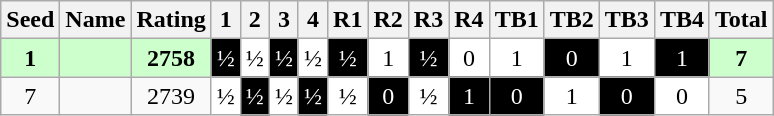<table class="wikitable">
<tr>
<th>Seed</th>
<th>Name</th>
<th>Rating</th>
<th>1</th>
<th>2</th>
<th>3</th>
<th>4</th>
<th>R1</th>
<th>R2</th>
<th>R3</th>
<th>R4</th>
<th>TB1</th>
<th>TB2</th>
<th>TB3</th>
<th>TB4</th>
<th>Total</th>
</tr>
<tr align=center style="background:#ccffcc;">
<td><strong>1</strong></td>
<td align=left></td>
<td><strong>2758</strong></td>
<td style="background:black; color:white">½</td>
<td style="background:white; color:black">½</td>
<td style="background:black; color:white">½</td>
<td style="background:white; color:black">½</td>
<td style="background:black; color:white">½</td>
<td style="background:white; color:black">1</td>
<td style="background:black; color:white">½</td>
<td style="background:white; color:black">0</td>
<td style="background:white; color:black">1</td>
<td style="background:black; color:white">0</td>
<td style="background:white; color:black">1</td>
<td style="background:black; color:white">1</td>
<td><strong>7</strong></td>
</tr>
<tr align=center>
<td>7</td>
<td align=left></td>
<td>2739</td>
<td style="background:white; color:black">½</td>
<td style="background:black; color:white">½</td>
<td style="background:white; color:black">½</td>
<td style="background:black; color:white">½</td>
<td style="background:white; color:black">½</td>
<td style="background:black; color:white">0</td>
<td style="background:white; color:black">½</td>
<td style="background:black; color:white">1</td>
<td style="background:black; color:white">0</td>
<td style="background:white; color:black">1</td>
<td style="background:black; color:white">0</td>
<td style="background:white; color:black">0</td>
<td>5</td>
</tr>
</table>
